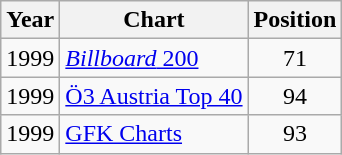<table class="wikitable">
<tr>
<th>Year</th>
<th>Chart</th>
<th>Position</th>
</tr>
<tr>
<td>1999</td>
<td><a href='#'><em>Billboard</em> 200</a></td>
<td align="center">71</td>
</tr>
<tr>
<td>1999</td>
<td><a href='#'>Ö3 Austria Top 40</a></td>
<td align="center">94</td>
</tr>
<tr>
<td>1999</td>
<td><a href='#'>GFK Charts</a></td>
<td align="center">93</td>
</tr>
</table>
